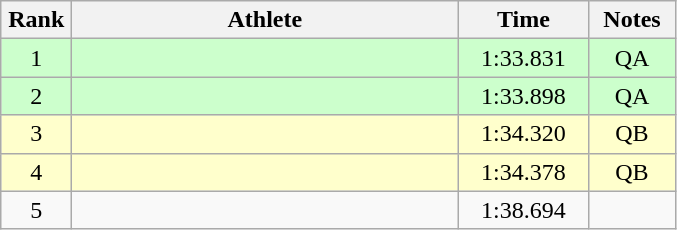<table class=wikitable style="text-align:center">
<tr>
<th width=40>Rank</th>
<th width=250>Athlete</th>
<th width=80>Time</th>
<th width=50>Notes</th>
</tr>
<tr bgcolor="ccffcc">
<td>1</td>
<td align=left></td>
<td>1:33.831</td>
<td>QA</td>
</tr>
<tr bgcolor="ccffcc">
<td>2</td>
<td align=left></td>
<td>1:33.898</td>
<td>QA</td>
</tr>
<tr bgcolor="ffffcc">
<td>3</td>
<td align=left></td>
<td>1:34.320</td>
<td>QB</td>
</tr>
<tr bgcolor="ffffcc">
<td>4</td>
<td align=left></td>
<td>1:34.378</td>
<td>QB</td>
</tr>
<tr>
<td>5</td>
<td align=left></td>
<td>1:38.694</td>
<td></td>
</tr>
</table>
